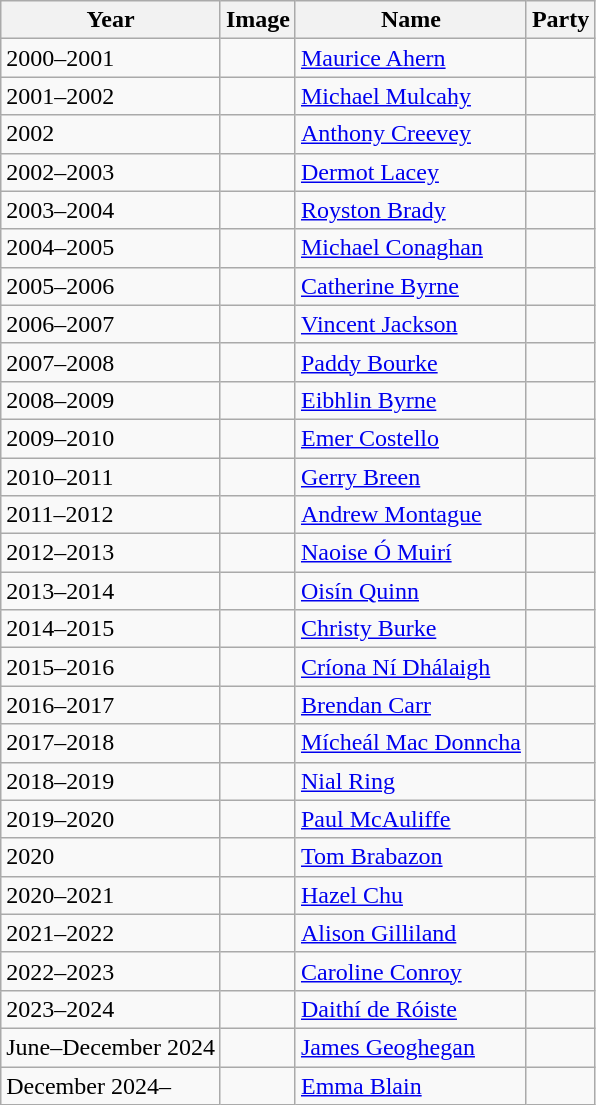<table class="wikitable">
<tr>
<th>Year</th>
<th>Image</th>
<th>Name</th>
<th colspan=2>Party</th>
</tr>
<tr>
<td>2000–2001</td>
<td></td>
<td><a href='#'>Maurice Ahern</a></td>
<td></td>
</tr>
<tr>
<td>2001–2002</td>
<td></td>
<td><a href='#'>Michael Mulcahy</a></td>
<td></td>
</tr>
<tr>
<td>2002</td>
<td></td>
<td><a href='#'>Anthony Creevey</a></td>
<td></td>
</tr>
<tr>
<td>2002–2003</td>
<td></td>
<td><a href='#'>Dermot Lacey</a></td>
<td></td>
</tr>
<tr>
<td>2003–2004</td>
<td></td>
<td><a href='#'>Royston Brady</a></td>
<td></td>
</tr>
<tr>
<td>2004–2005</td>
<td></td>
<td><a href='#'>Michael Conaghan</a></td>
<td></td>
</tr>
<tr>
<td>2005–2006</td>
<td></td>
<td><a href='#'>Catherine Byrne</a></td>
<td></td>
</tr>
<tr>
<td>2006–2007</td>
<td></td>
<td><a href='#'>Vincent Jackson</a></td>
<td></td>
</tr>
<tr>
<td>2007–2008</td>
<td></td>
<td><a href='#'>Paddy Bourke</a></td>
<td></td>
</tr>
<tr>
<td>2008–2009</td>
<td></td>
<td><a href='#'>Eibhlin Byrne</a></td>
<td></td>
</tr>
<tr>
<td>2009–2010</td>
<td></td>
<td><a href='#'>Emer Costello</a></td>
<td></td>
</tr>
<tr>
<td>2010–2011</td>
<td></td>
<td><a href='#'>Gerry Breen</a></td>
<td></td>
</tr>
<tr>
<td>2011–2012</td>
<td></td>
<td><a href='#'>Andrew Montague</a></td>
<td></td>
</tr>
<tr>
<td>2012–2013</td>
<td></td>
<td><a href='#'>Naoise Ó Muirí</a></td>
<td></td>
</tr>
<tr>
<td>2013–2014</td>
<td></td>
<td><a href='#'>Oisín Quinn</a></td>
<td></td>
</tr>
<tr>
<td>2014–2015</td>
<td></td>
<td><a href='#'>Christy Burke</a></td>
<td></td>
</tr>
<tr>
<td>2015–2016</td>
<td></td>
<td><a href='#'>Críona Ní Dhálaigh</a></td>
<td></td>
</tr>
<tr>
<td>2016–2017</td>
<td></td>
<td><a href='#'>Brendan Carr</a></td>
<td></td>
</tr>
<tr>
<td>2017–2018</td>
<td></td>
<td><a href='#'>Mícheál Mac Donncha</a></td>
<td></td>
</tr>
<tr>
<td>2018–2019</td>
<td></td>
<td><a href='#'>Nial Ring</a></td>
<td></td>
</tr>
<tr>
<td>2019–2020</td>
<td></td>
<td><a href='#'>Paul McAuliffe</a></td>
<td></td>
</tr>
<tr>
<td>2020</td>
<td></td>
<td><a href='#'>Tom Brabazon</a></td>
<td></td>
</tr>
<tr>
<td>2020–2021</td>
<td></td>
<td><a href='#'>Hazel Chu</a></td>
<td></td>
</tr>
<tr>
<td>2021–2022</td>
<td></td>
<td><a href='#'>Alison Gilliland</a></td>
<td></td>
</tr>
<tr>
<td>2022–2023</td>
<td></td>
<td><a href='#'>Caroline Conroy</a></td>
<td></td>
</tr>
<tr>
<td>2023–2024</td>
<td></td>
<td><a href='#'>Daithí de Róiste</a></td>
<td></td>
</tr>
<tr>
<td>June–December 2024</td>
<td></td>
<td><a href='#'>James Geoghegan</a></td>
<td></td>
</tr>
<tr>
<td>December 2024–</td>
<td></td>
<td><a href='#'>Emma Blain</a></td>
<td></td>
</tr>
</table>
